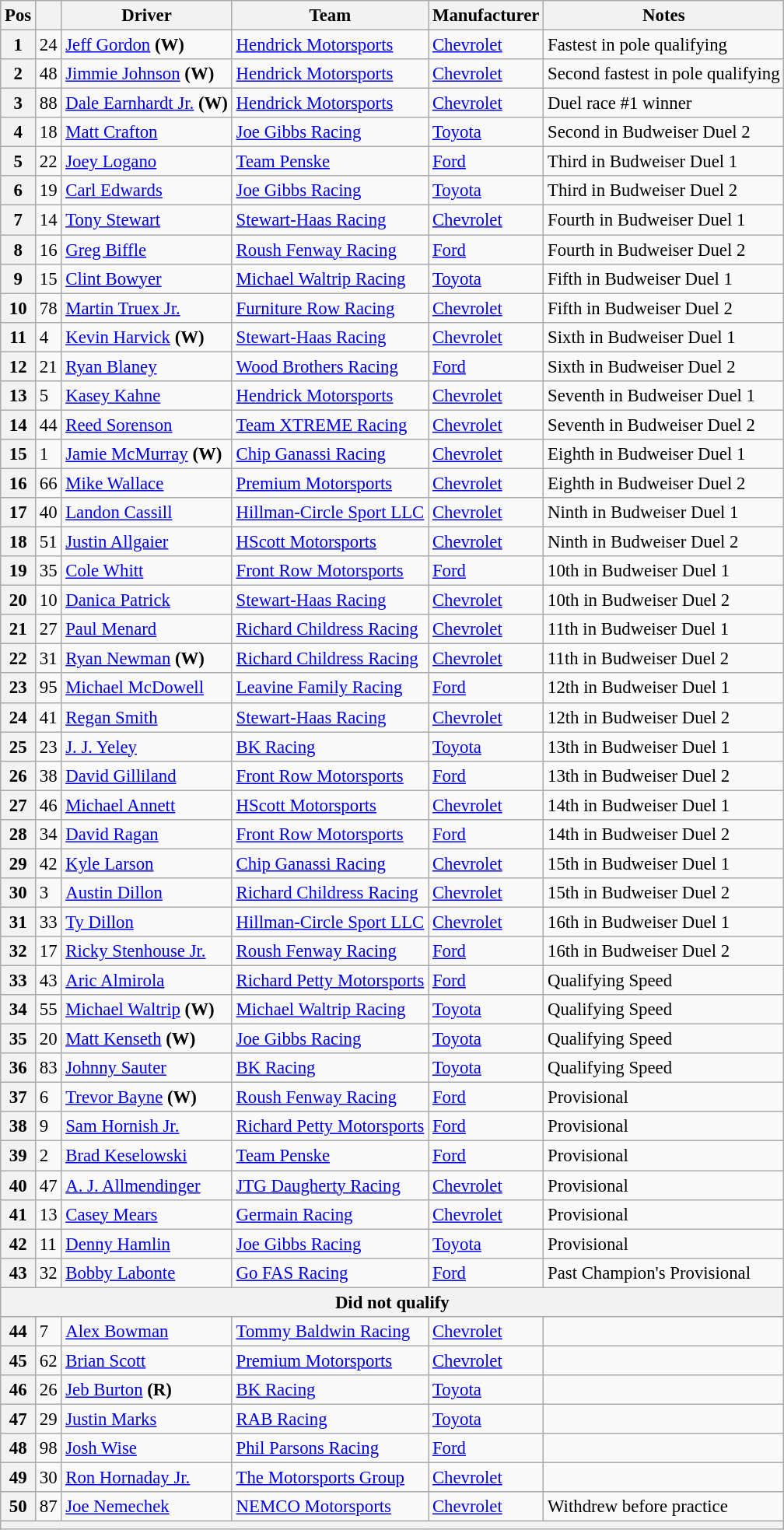<table class="wikitable" style="font-size:95%">
<tr>
<th>Pos</th>
<th></th>
<th>Driver</th>
<th>Team</th>
<th>Manufacturer</th>
<th>Notes</th>
</tr>
<tr>
<th>1</th>
<td>24</td>
<td><a href='#'>Jeff Gordon</a> <strong>(W)</strong></td>
<td><a href='#'>Hendrick Motorsports</a></td>
<td><a href='#'>Chevrolet</a></td>
<td>Fastest in pole qualifying</td>
</tr>
<tr>
<th>2</th>
<td>48</td>
<td><a href='#'>Jimmie Johnson</a> <strong>(W)</strong></td>
<td><a href='#'>Hendrick Motorsports</a></td>
<td><a href='#'>Chevrolet</a></td>
<td>Second fastest in pole qualifying</td>
</tr>
<tr>
<th>3</th>
<td>88</td>
<td><a href='#'>Dale Earnhardt Jr.</a> <strong>(W)</strong></td>
<td><a href='#'>Hendrick Motorsports</a></td>
<td><a href='#'>Chevrolet</a></td>
<td>Duel race #1 winner</td>
</tr>
<tr>
<th>4</th>
<td>18</td>
<td><a href='#'>Matt Crafton</a></td>
<td><a href='#'>Joe Gibbs Racing</a></td>
<td><a href='#'>Toyota</a></td>
<td>Second in Budweiser Duel 2</td>
</tr>
<tr>
<th>5</th>
<td>22</td>
<td><a href='#'>Joey Logano</a></td>
<td><a href='#'>Team Penske</a></td>
<td><a href='#'>Ford</a></td>
<td>Third in Budweiser Duel 1</td>
</tr>
<tr>
<th>6</th>
<td>19</td>
<td><a href='#'>Carl Edwards</a></td>
<td><a href='#'>Joe Gibbs Racing</a></td>
<td><a href='#'>Toyota</a></td>
<td>Third in Budweiser Duel 2</td>
</tr>
<tr>
<th>7</th>
<td>14</td>
<td><a href='#'>Tony Stewart</a></td>
<td><a href='#'>Stewart-Haas Racing</a></td>
<td><a href='#'>Chevrolet</a></td>
<td>Fourth in Budweiser Duel 1</td>
</tr>
<tr>
<th>8</th>
<td>16</td>
<td><a href='#'>Greg Biffle</a></td>
<td><a href='#'>Roush Fenway Racing</a></td>
<td><a href='#'>Ford</a></td>
<td>Fourth in Budweiser Duel 2</td>
</tr>
<tr>
<th>9</th>
<td>15</td>
<td><a href='#'>Clint Bowyer</a></td>
<td><a href='#'>Michael Waltrip Racing</a></td>
<td><a href='#'>Toyota</a></td>
<td>Fifth in Budweiser Duel 1</td>
</tr>
<tr>
<th>10</th>
<td>78</td>
<td><a href='#'>Martin Truex Jr.</a></td>
<td><a href='#'>Furniture Row Racing</a></td>
<td><a href='#'>Chevrolet</a></td>
<td>Fifth in Budweiser Duel 2</td>
</tr>
<tr>
<th>11</th>
<td>4</td>
<td><a href='#'>Kevin Harvick</a> <strong>(W)</strong></td>
<td><a href='#'>Stewart-Haas Racing</a></td>
<td><a href='#'>Chevrolet</a></td>
<td>Sixth in Budweiser Duel 1</td>
</tr>
<tr>
<th>12</th>
<td>21</td>
<td><a href='#'>Ryan Blaney</a></td>
<td><a href='#'>Wood Brothers Racing</a></td>
<td><a href='#'>Ford</a></td>
<td>Sixth in Budweiser Duel 2</td>
</tr>
<tr>
<th>13</th>
<td>5</td>
<td><a href='#'>Kasey Kahne</a></td>
<td><a href='#'>Hendrick Motorsports</a></td>
<td><a href='#'>Chevrolet</a></td>
<td>Seventh in Budweiser Duel 1</td>
</tr>
<tr>
<th>14</th>
<td>44</td>
<td><a href='#'>Reed Sorenson</a></td>
<td><a href='#'>Team XTREME Racing</a></td>
<td><a href='#'>Chevrolet</a></td>
<td>Seventh in Budweiser Duel 2</td>
</tr>
<tr>
<th>15</th>
<td>1</td>
<td><a href='#'>Jamie McMurray</a> <strong>(W)</strong></td>
<td><a href='#'>Chip Ganassi Racing</a></td>
<td><a href='#'>Chevrolet</a></td>
<td>Eighth in Budweiser Duel 1</td>
</tr>
<tr>
<th>16</th>
<td>66</td>
<td><a href='#'>Mike Wallace</a></td>
<td><a href='#'>Premium Motorsports</a></td>
<td><a href='#'>Chevrolet</a></td>
<td>Eighth in Budweiser Duel 2</td>
</tr>
<tr>
<th>17</th>
<td>40</td>
<td><a href='#'>Landon Cassill</a></td>
<td><a href='#'>Hillman-Circle Sport LLC</a></td>
<td><a href='#'>Chevrolet</a></td>
<td>Ninth in Budweiser Duel 1</td>
</tr>
<tr>
<th>18</th>
<td>51</td>
<td><a href='#'>Justin Allgaier</a></td>
<td><a href='#'>HScott Motorsports</a></td>
<td><a href='#'>Chevrolet</a></td>
<td>Ninth in Budweiser Duel 2</td>
</tr>
<tr>
<th>19</th>
<td>35</td>
<td><a href='#'>Cole Whitt</a></td>
<td><a href='#'>Front Row Motorsports</a></td>
<td><a href='#'>Ford</a></td>
<td>10th in Budweiser Duel 1</td>
</tr>
<tr>
<th>20</th>
<td>10</td>
<td><a href='#'>Danica Patrick</a></td>
<td><a href='#'>Stewart-Haas Racing</a></td>
<td><a href='#'>Chevrolet</a></td>
<td>10th in Budweiser Duel 2</td>
</tr>
<tr>
<th>21</th>
<td>27</td>
<td><a href='#'>Paul Menard</a></td>
<td><a href='#'>Richard Childress Racing</a></td>
<td><a href='#'>Chevrolet</a></td>
<td>11th in Budweiser Duel 1</td>
</tr>
<tr>
<th>22</th>
<td>31</td>
<td><a href='#'>Ryan Newman</a> <strong>(W)</strong></td>
<td><a href='#'>Richard Childress Racing</a></td>
<td><a href='#'>Chevrolet</a></td>
<td>11th in Budweiser Duel 2</td>
</tr>
<tr>
<th>23</th>
<td>95</td>
<td><a href='#'>Michael McDowell</a></td>
<td><a href='#'>Leavine Family Racing</a></td>
<td><a href='#'>Ford</a></td>
<td>12th in Budweiser Duel 1</td>
</tr>
<tr>
<th>24</th>
<td>41</td>
<td><a href='#'>Regan Smith</a></td>
<td><a href='#'>Stewart-Haas Racing</a></td>
<td><a href='#'>Chevrolet</a></td>
<td>12th in Budweiser Duel 2</td>
</tr>
<tr>
<th>25</th>
<td>23</td>
<td><a href='#'>J. J. Yeley</a></td>
<td><a href='#'>BK Racing</a></td>
<td><a href='#'>Toyota</a></td>
<td>13th in Budweiser Duel 1</td>
</tr>
<tr>
<th>26</th>
<td>38</td>
<td><a href='#'>David Gilliland</a></td>
<td><a href='#'>Front Row Motorsports</a></td>
<td><a href='#'>Ford</a></td>
<td>13th in Budweiser Duel 2</td>
</tr>
<tr>
<th>27</th>
<td>46</td>
<td><a href='#'>Michael Annett</a></td>
<td><a href='#'>HScott Motorsports</a></td>
<td><a href='#'>Chevrolet</a></td>
<td>14th in Budweiser Duel 1</td>
</tr>
<tr>
<th>28</th>
<td>34</td>
<td><a href='#'>David Ragan</a></td>
<td><a href='#'>Front Row Motorsports</a></td>
<td><a href='#'>Ford</a></td>
<td>14th in Budweiser Duel 2</td>
</tr>
<tr>
<th>29</th>
<td>42</td>
<td><a href='#'>Kyle Larson</a></td>
<td><a href='#'>Chip Ganassi Racing</a></td>
<td><a href='#'>Chevrolet</a></td>
<td>15th in Budweiser Duel 1</td>
</tr>
<tr>
<th>30</th>
<td>3</td>
<td><a href='#'>Austin Dillon</a></td>
<td><a href='#'>Richard Childress Racing</a></td>
<td><a href='#'>Chevrolet</a></td>
<td>15th in Budweiser Duel 2</td>
</tr>
<tr>
<th>31</th>
<td>33</td>
<td><a href='#'>Ty Dillon</a></td>
<td><a href='#'>Hillman-Circle Sport LLC</a></td>
<td><a href='#'>Chevrolet</a></td>
<td>16th in Budweiser Duel 1</td>
</tr>
<tr>
<th>32</th>
<td>17</td>
<td><a href='#'>Ricky Stenhouse Jr.</a></td>
<td><a href='#'>Roush Fenway Racing</a></td>
<td><a href='#'>Ford</a></td>
<td>16th in Budweiser Duel 2</td>
</tr>
<tr>
<th>33</th>
<td>43</td>
<td><a href='#'>Aric Almirola</a></td>
<td><a href='#'>Richard Petty Motorsports</a></td>
<td><a href='#'>Ford</a></td>
<td>Qualifying Speed</td>
</tr>
<tr>
<th>34</th>
<td>55</td>
<td><a href='#'>Michael Waltrip</a> <strong>(W)</strong></td>
<td><a href='#'>Michael Waltrip Racing</a></td>
<td><a href='#'>Toyota</a></td>
<td>Qualifying Speed</td>
</tr>
<tr>
<th>35</th>
<td>20</td>
<td><a href='#'>Matt Kenseth</a> <strong>(W)</strong></td>
<td><a href='#'>Joe Gibbs Racing</a></td>
<td><a href='#'>Toyota</a></td>
<td>Qualifying Speed</td>
</tr>
<tr>
<th>36</th>
<td>83</td>
<td><a href='#'>Johnny Sauter</a></td>
<td><a href='#'>BK Racing</a></td>
<td><a href='#'>Toyota</a></td>
<td>Qualifying Speed</td>
</tr>
<tr>
<th>37</th>
<td>6</td>
<td><a href='#'>Trevor Bayne</a> <strong>(W)</strong></td>
<td><a href='#'>Roush Fenway Racing</a></td>
<td><a href='#'>Ford</a></td>
<td>Provisional</td>
</tr>
<tr>
<th>38</th>
<td>9</td>
<td><a href='#'>Sam Hornish Jr.</a></td>
<td><a href='#'>Richard Petty Motorsports</a></td>
<td><a href='#'>Ford</a></td>
<td>Provisional</td>
</tr>
<tr>
<th>39</th>
<td>2</td>
<td><a href='#'>Brad Keselowski</a></td>
<td><a href='#'>Team Penske</a></td>
<td><a href='#'>Ford</a></td>
<td>Provisional</td>
</tr>
<tr>
<th>40</th>
<td>47</td>
<td><a href='#'>A. J. Allmendinger</a></td>
<td><a href='#'>JTG Daugherty Racing</a></td>
<td><a href='#'>Chevrolet</a></td>
<td>Provisional</td>
</tr>
<tr>
<th>41</th>
<td>13</td>
<td><a href='#'>Casey Mears</a></td>
<td><a href='#'>Germain Racing</a></td>
<td><a href='#'>Chevrolet</a></td>
<td>Provisional</td>
</tr>
<tr>
<th>42</th>
<td>11</td>
<td><a href='#'>Denny Hamlin</a></td>
<td><a href='#'>Joe Gibbs Racing</a></td>
<td><a href='#'>Toyota</a></td>
<td>Provisional</td>
</tr>
<tr>
<th>43</th>
<td>32</td>
<td><a href='#'>Bobby Labonte</a></td>
<td><a href='#'>Go FAS Racing</a></td>
<td><a href='#'>Ford</a></td>
<td>Past Champion's Provisional</td>
</tr>
<tr>
<th colspan="7">Did not qualify</th>
</tr>
<tr>
<th>44</th>
<td>7</td>
<td><a href='#'>Alex Bowman</a></td>
<td><a href='#'>Tommy Baldwin Racing</a></td>
<td><a href='#'>Chevrolet</a></td>
<td></td>
</tr>
<tr>
<th>45</th>
<td>62</td>
<td><a href='#'>Brian Scott</a></td>
<td><a href='#'>Premium Motorsports</a></td>
<td><a href='#'>Chevrolet</a></td>
<td></td>
</tr>
<tr>
<th>46</th>
<td>26</td>
<td><a href='#'>Jeb Burton</a> <strong>(R)</strong></td>
<td><a href='#'>BK Racing</a></td>
<td><a href='#'>Toyota</a></td>
<td></td>
</tr>
<tr>
<th>47</th>
<td>29</td>
<td><a href='#'>Justin Marks</a></td>
<td><a href='#'>RAB Racing</a></td>
<td><a href='#'>Toyota</a></td>
<td></td>
</tr>
<tr>
<th>48</th>
<td>98</td>
<td><a href='#'>Josh Wise</a></td>
<td><a href='#'>Phil Parsons Racing</a></td>
<td><a href='#'>Ford</a></td>
<td></td>
</tr>
<tr>
<th>49</th>
<td>30</td>
<td><a href='#'>Ron Hornaday Jr.</a></td>
<td><a href='#'>The Motorsports Group</a></td>
<td><a href='#'>Chevrolet</a></td>
<td></td>
</tr>
<tr>
<th>50</th>
<td>87</td>
<td><a href='#'>Joe Nemechek</a></td>
<td><a href='#'>NEMCO Motorsports</a></td>
<td><a href='#'>Chevrolet</a></td>
<td>Withdrew before practice</td>
</tr>
<tr>
<th colspan="7"></th>
</tr>
</table>
